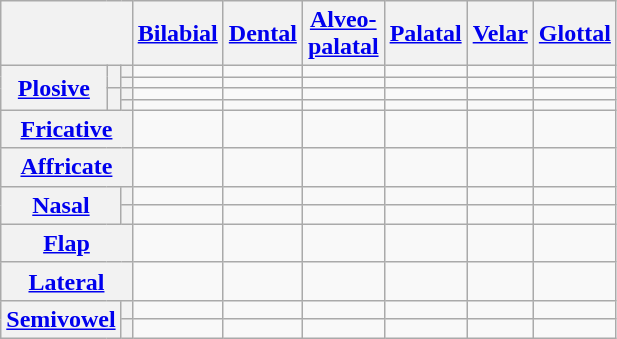<table class="wikitable" style="text-align:center;">
<tr>
<th colspan="3"></th>
<th><a href='#'>Bilabial</a></th>
<th><a href='#'>Dental</a></th>
<th><a href='#'>Alveo-<br>palatal</a></th>
<th><a href='#'>Palatal</a></th>
<th><a href='#'>Velar</a></th>
<th><a href='#'>Glottal</a></th>
</tr>
<tr>
<th rowspan="4"><a href='#'>Plosive</a></th>
<th rowspan="2"></th>
<th></th>
<td></td>
<td> </td>
<td></td>
<td></td>
<td></td>
<td></td>
</tr>
<tr>
<th></th>
<td> </td>
<td> </td>
<td></td>
<td></td>
<td> </td>
<td></td>
</tr>
<tr>
<th rowspan="2"></th>
<th></th>
<td></td>
<td> </td>
<td></td>
<td></td>
<td></td>
<td></td>
</tr>
<tr>
<th></th>
<td></td>
<td> </td>
<td></td>
<td></td>
<td></td>
<td></td>
</tr>
<tr>
<th colspan="3"><a href='#'>Fricative</a></th>
<td></td>
<td></td>
<td> </td>
<td></td>
<td></td>
<td></td>
</tr>
<tr>
<th colspan="3"><a href='#'>Affricate</a></th>
<td></td>
<td></td>
<td></td>
<td> </td>
<td></td>
<td></td>
</tr>
<tr>
<th rowspan="2" colspan="2"><a href='#'>Nasal</a></th>
<th></th>
<td></td>
<td> </td>
<td></td>
<td> </td>
<td></td>
<td></td>
</tr>
<tr>
<th></th>
<td> </td>
<td> </td>
<td></td>
<td> </td>
<td></td>
<td></td>
</tr>
<tr>
<th colspan="3"><a href='#'>Flap</a></th>
<td></td>
<td></td>
<td> </td>
<td></td>
<td></td>
<td></td>
</tr>
<tr>
<th colspan="3"><a href='#'>Lateral</a></th>
<td></td>
<td></td>
<td> </td>
<td></td>
<td></td>
<td></td>
</tr>
<tr>
<th rowspan="2" colspan="2"><a href='#'>Semivowel</a></th>
<th></th>
<td></td>
<td></td>
<td></td>
<td> </td>
<td></td>
<td></td>
</tr>
<tr>
<th></th>
<td> </td>
<td></td>
<td></td>
<td></td>
<td></td>
<td></td>
</tr>
</table>
